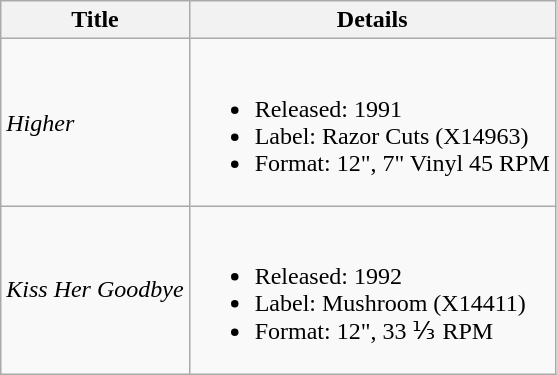<table class="wikitable">
<tr>
<th><strong>Title</strong></th>
<th>Details</th>
</tr>
<tr>
<td><em>Higher</em></td>
<td><br><ul><li>Released: 1991</li><li>Label: Razor Cuts (X14963)</li><li>Format: 12", 7" Vinyl 45 RPM</li></ul></td>
</tr>
<tr>
<td><em>Kiss Her Goodbye</em></td>
<td><br><ul><li>Released: 1992</li><li>Label: Mushroom  (X14411)</li><li>Format: 12", 33 ⅓ RPM</li></ul></td>
</tr>
</table>
